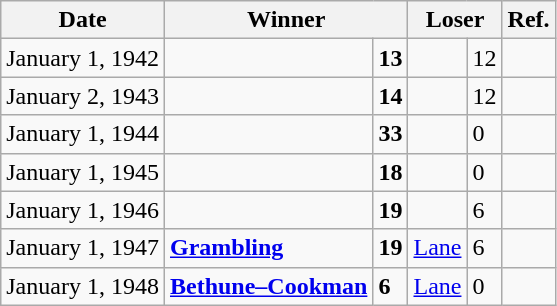<table class="wikitable">
<tr>
<th> Date</th>
<th colspan="2">Winner</th>
<th colspan="2">Loser</th>
<th>Ref.</th>
</tr>
<tr>
<td>January 1, 1942</td>
<td><strong></strong></td>
<td><strong>13</strong></td>
<td></td>
<td>12</td>
<td></td>
</tr>
<tr>
<td>January 2, 1943</td>
<td><strong></strong></td>
<td><strong>14</strong></td>
<td></td>
<td>12</td>
<td></td>
</tr>
<tr>
<td>January 1, 1944</td>
<td><strong></strong></td>
<td><strong>33</strong></td>
<td></td>
<td>0</td>
<td></td>
</tr>
<tr>
<td>January 1, 1945</td>
<td><strong></strong></td>
<td><strong>18</strong></td>
<td></td>
<td>0</td>
<td></td>
</tr>
<tr>
<td>January 1, 1946</td>
<td><strong></strong></td>
<td><strong>19</strong></td>
<td></td>
<td>6</td>
<td></td>
</tr>
<tr>
<td>January 1, 1947</td>
<td><strong><a href='#'>Grambling</a></strong></td>
<td><strong>19</strong></td>
<td><a href='#'>Lane</a></td>
<td>6</td>
<td></td>
</tr>
<tr>
<td>January 1, 1948</td>
<td><strong><a href='#'>Bethune–Cookman</a></strong></td>
<td><strong>6</strong></td>
<td><a href='#'>Lane</a></td>
<td>0</td>
<td></td>
</tr>
</table>
